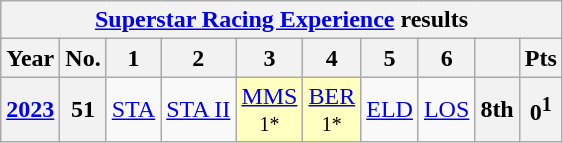<table class="wikitable" style="text-align:center">
<tr>
<th colspan=10><a href='#'>Superstar Racing Experience</a> results</th>
</tr>
<tr>
<th>Year</th>
<th>No.</th>
<th>1</th>
<th>2</th>
<th>3</th>
<th>4</th>
<th>5</th>
<th>6</th>
<th></th>
<th>Pts</th>
</tr>
<tr>
<th><a href='#'>2023</a></th>
<th>51</th>
<td><a href='#'>STA</a></td>
<td><a href='#'>STA II</a></td>
<td style="background:#FFFFBF;"><a href='#'>MMS</a><br><small>1*</small></td>
<td style="background:#FFFFBF;"><a href='#'>BER</a><br><small>1*</small></td>
<td><a href='#'>ELD</a></td>
<td><a href='#'>LOS</a></td>
<th>8th</th>
<th>0<sup>1</sup></th>
</tr>
</table>
